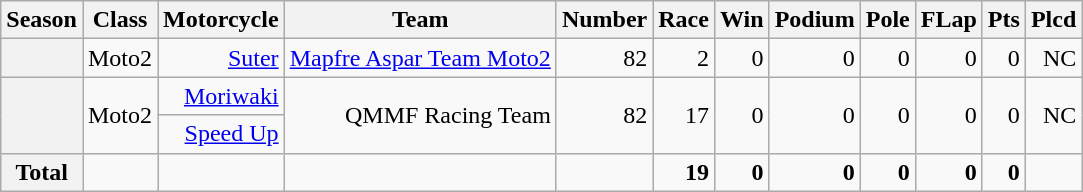<table class="wikitable">
<tr>
<th>Season</th>
<th>Class</th>
<th>Motorcycle</th>
<th>Team</th>
<th>Number</th>
<th>Race</th>
<th>Win</th>
<th>Podium</th>
<th>Pole</th>
<th>FLap</th>
<th>Pts</th>
<th>Plcd</th>
</tr>
<tr style="text-align:right;">
<th></th>
<td>Moto2</td>
<td><a href='#'>Suter</a></td>
<td><a href='#'>Mapfre Aspar Team Moto2</a></td>
<td>82</td>
<td>2</td>
<td>0</td>
<td>0</td>
<td>0</td>
<td>0</td>
<td>0</td>
<td>NC</td>
</tr>
<tr style="text-align:right;">
<th rowspan=2></th>
<td rowspan=2>Moto2</td>
<td><a href='#'>Moriwaki</a></td>
<td rowspan=2>QMMF Racing Team</td>
<td rowspan=2>82</td>
<td rowspan=2>17</td>
<td rowspan=2>0</td>
<td rowspan=2>0</td>
<td rowspan=2>0</td>
<td rowspan=2>0</td>
<td rowspan=2>0</td>
<td rowspan=2>NC</td>
</tr>
<tr style="text-align:right;">
<td><a href='#'>Speed Up</a></td>
</tr>
<tr style="text-align:right;">
<th>Total</th>
<td></td>
<td></td>
<td></td>
<td></td>
<td><strong>19</strong></td>
<td><strong>0</strong></td>
<td><strong>0</strong></td>
<td><strong>0</strong></td>
<td><strong>0</strong></td>
<td><strong>0</strong></td>
<td></td>
</tr>
</table>
